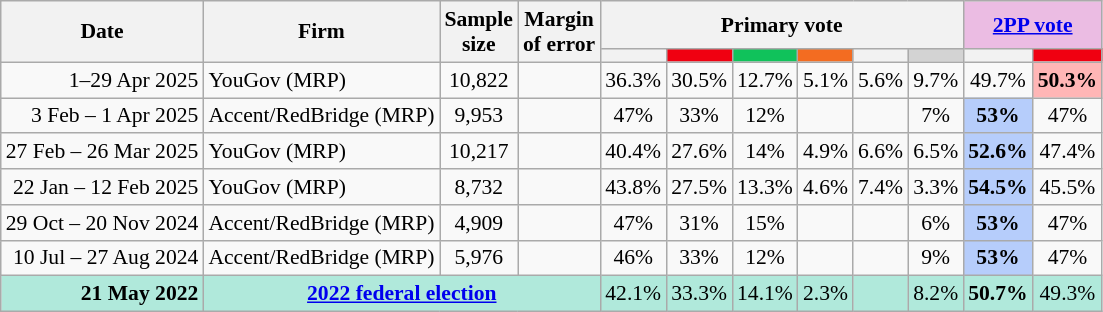<table class="nowrap wikitable tpl-blanktable" style=text-align:center;font-size:90%>
<tr>
<th rowspan=2>Date</th>
<th rowspan=2>Firm</th>
<th rowspan=2>Sample<br>size</th>
<th rowspan=2>Margin<br>of error</th>
<th colspan=6>Primary vote</th>
<th colspan=2 class=unsortable style=background:#ebbce3><a href='#'>2PP vote</a></th>
</tr>
<tr>
<th style=background:></th>
<th style="background:#F00011"></th>
<th style=background:#10C25B></th>
<th style=background:#f36c21></th>
<th style=background:></th>
<th style=background:lightgray></th>
<th style=background:></th>
<th style="background:#F00011"></th>
</tr>
<tr>
<td align=right>1–29 Apr 2025</td>
<td align=left>YouGov (MRP)</td>
<td>10,822</td>
<td></td>
<td>36.3%</td>
<td>30.5%</td>
<td>12.7%</td>
<td>5.1%</td>
<td>5.6%</td>
<td>9.7%</td>
<td>49.7%</td>
<th style="background:#FFB6B6">50.3%</th>
</tr>
<tr>
<td align=right>3 Feb – 1 Apr 2025</td>
<td align=left>Accent/RedBridge (MRP)</td>
<td>9,953</td>
<td></td>
<td>47%</td>
<td>33%</td>
<td>12%</td>
<td></td>
<td></td>
<td>7%</td>
<th style="background:#B6CDFB">53%</th>
<td>47%</td>
</tr>
<tr>
<td align=right>27 Feb – 26 Mar 2025</td>
<td align=left>YouGov (MRP)</td>
<td>10,217</td>
<td></td>
<td>40.4%</td>
<td>27.6%</td>
<td>14%</td>
<td>4.9%</td>
<td>6.6%</td>
<td>6.5%</td>
<th style="background:#B6CDFB">52.6%</th>
<td>47.4%</td>
</tr>
<tr>
<td align=right>22 Jan – 12 Feb 2025</td>
<td align=left>YouGov (MRP)</td>
<td>8,732</td>
<td></td>
<td>43.8%</td>
<td>27.5%</td>
<td>13.3%</td>
<td>4.6%</td>
<td>7.4%</td>
<td>3.3%</td>
<th style="background:#B6CDFB">54.5%</th>
<td>45.5%</td>
</tr>
<tr>
<td align=right>29 Oct – 20 Nov 2024</td>
<td align=left>Accent/RedBridge (MRP)</td>
<td>4,909</td>
<td></td>
<td>47%</td>
<td>31%</td>
<td>15%</td>
<td></td>
<td></td>
<td>6%</td>
<th style="background:#B6CDFB">53%</th>
<td>47%</td>
</tr>
<tr>
<td align=right>10 Jul – 27 Aug 2024</td>
<td align=left>Accent/RedBridge (MRP)</td>
<td>5,976</td>
<td></td>
<td>46%</td>
<td>33%</td>
<td>12%</td>
<td></td>
<td></td>
<td>9%</td>
<th style="background:#B6CDFB">53%</th>
<td>47%</td>
</tr>
<tr style="background:#b0e9db">
<td style="text-align:right" data-sort-value="21-May-2022"><strong>21 May 2022</strong></td>
<td colspan="3" style="text-align:center"><strong><a href='#'>2022 federal election</a></strong></td>
<td>42.1%</td>
<td>33.3%</td>
<td>14.1%</td>
<td>2.3%</td>
<td></td>
<td>8.2%</td>
<td><strong>50.7%</strong></td>
<td>49.3%</td>
</tr>
</table>
